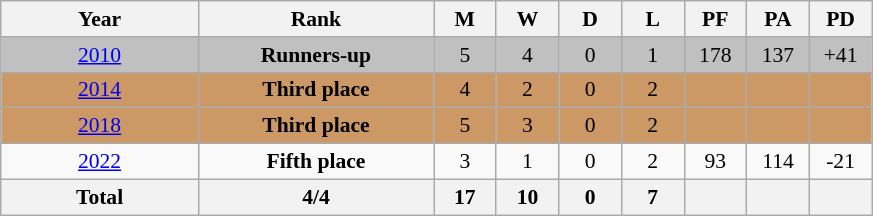<table class="wikitable" style="text-align: center;font-size:90%;">
<tr>
<th width="125">Year</th>
<th width="150">Rank</th>
<th width="35">M</th>
<th width="35">W</th>
<th width="35">D</th>
<th width="35">L</th>
<th width="35">PF</th>
<th width="35">PA</th>
<th width="35">PD</th>
</tr>
<tr bgcolor="silver">
<td> <a href='#'>2010</a></td>
<td><strong>Runners-up</strong></td>
<td>5</td>
<td>4</td>
<td>0</td>
<td>1</td>
<td>178</td>
<td>137</td>
<td>+41</td>
</tr>
<tr bgcolor="#cc9966">
<td> <a href='#'>2014</a></td>
<td><strong>Third place</strong></td>
<td>4</td>
<td>2</td>
<td>0</td>
<td>2</td>
<td></td>
<td></td>
<td></td>
</tr>
<tr bgcolor="#cc9966">
<td> <a href='#'>2018</a></td>
<td><strong>Third place</strong></td>
<td>5</td>
<td>3</td>
<td>0</td>
<td>2</td>
<td></td>
<td></td>
<td></td>
</tr>
<tr>
<td> <a href='#'>2022</a></td>
<td><strong>Fifth place</strong></td>
<td>3</td>
<td>1</td>
<td>0</td>
<td>2</td>
<td>93</td>
<td>114</td>
<td>-21</td>
</tr>
<tr>
<th>Total</th>
<th>4/4</th>
<th>17</th>
<th>10</th>
<th>0</th>
<th>7</th>
<th></th>
<th></th>
<th></th>
</tr>
</table>
